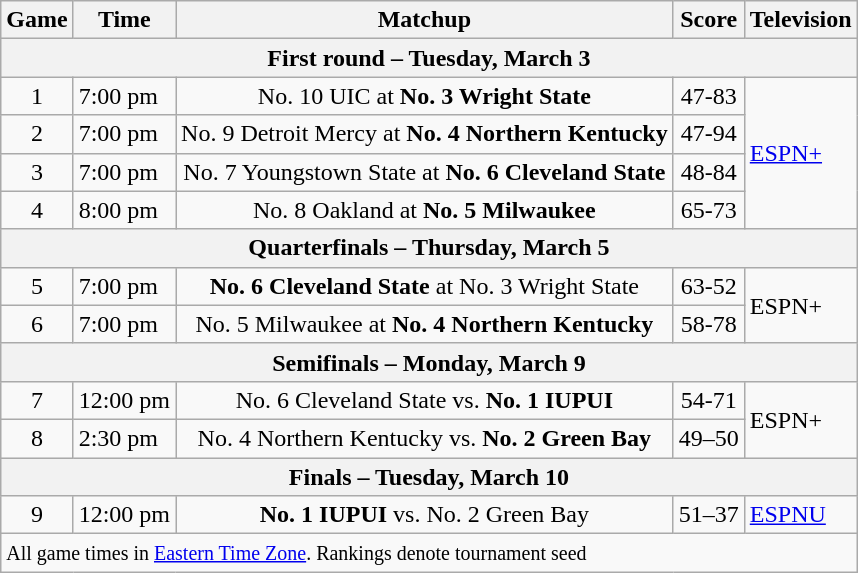<table class="wikitable">
<tr>
<th>Game</th>
<th>Time</th>
<th>Matchup</th>
<th>Score</th>
<th>Television</th>
</tr>
<tr>
<th colspan=5>First round – Tuesday, March 3</th>
</tr>
<tr>
<td align=center>1</td>
<td>7:00 pm</td>
<td align=center>No. 10 UIC at <strong>No. 3 Wright State</strong></td>
<td align=center>47-83</td>
<td rowspan=4><a href='#'>ESPN+</a></td>
</tr>
<tr>
<td align=center>2</td>
<td>7:00 pm</td>
<td align=center>No. 9 Detroit Mercy at <strong>No. 4 Northern Kentucky</strong></td>
<td align=center>47-94</td>
</tr>
<tr>
<td align=center>3</td>
<td>7:00 pm</td>
<td align=center>No. 7 Youngstown State at <strong>No. 6 Cleveland State</strong></td>
<td align=center>48-84</td>
</tr>
<tr>
<td align=center>4</td>
<td>8:00 pm</td>
<td align=center>No. 8 Oakland at <strong>No. 5 Milwaukee</strong></td>
<td align=center>65-73</td>
</tr>
<tr>
<th colspan=5>Quarterfinals – Thursday, March 5</th>
</tr>
<tr>
<td align=center>5</td>
<td>7:00 pm</td>
<td align=center><strong>No. 6 Cleveland State</strong> at No. 3 Wright State</td>
<td align=center>63-52</td>
<td rowspan=2>ESPN+</td>
</tr>
<tr>
<td align=center>6</td>
<td>7:00 pm</td>
<td align=center>No. 5 Milwaukee at <strong>No. 4 Northern Kentucky</strong></td>
<td align=center>58-78</td>
</tr>
<tr>
<th colspan=5>Semifinals – Monday, March 9</th>
</tr>
<tr>
<td align=center>7</td>
<td>12:00 pm</td>
<td align=center>No. 6 Cleveland State vs. <strong>No. 1 IUPUI</strong></td>
<td align=center>54-71</td>
<td rowspan=2>ESPN+</td>
</tr>
<tr>
<td align=center>8</td>
<td>2:30 pm</td>
<td align=center>No. 4 Northern Kentucky vs. <strong>No. 2 Green Bay</strong></td>
<td align=center>49–50</td>
</tr>
<tr>
<th colspan=5>Finals – Tuesday, March 10</th>
</tr>
<tr>
<td align=center>9</td>
<td>12:00 pm</td>
<td align=center><strong>No. 1 IUPUI</strong> vs. No. 2 Green Bay</td>
<td align=center>51–37</td>
<td><a href='#'>ESPNU</a></td>
</tr>
<tr>
<td colspan=5><small>All game times in <a href='#'>Eastern Time Zone</a>. Rankings denote tournament seed</small></td>
</tr>
</table>
